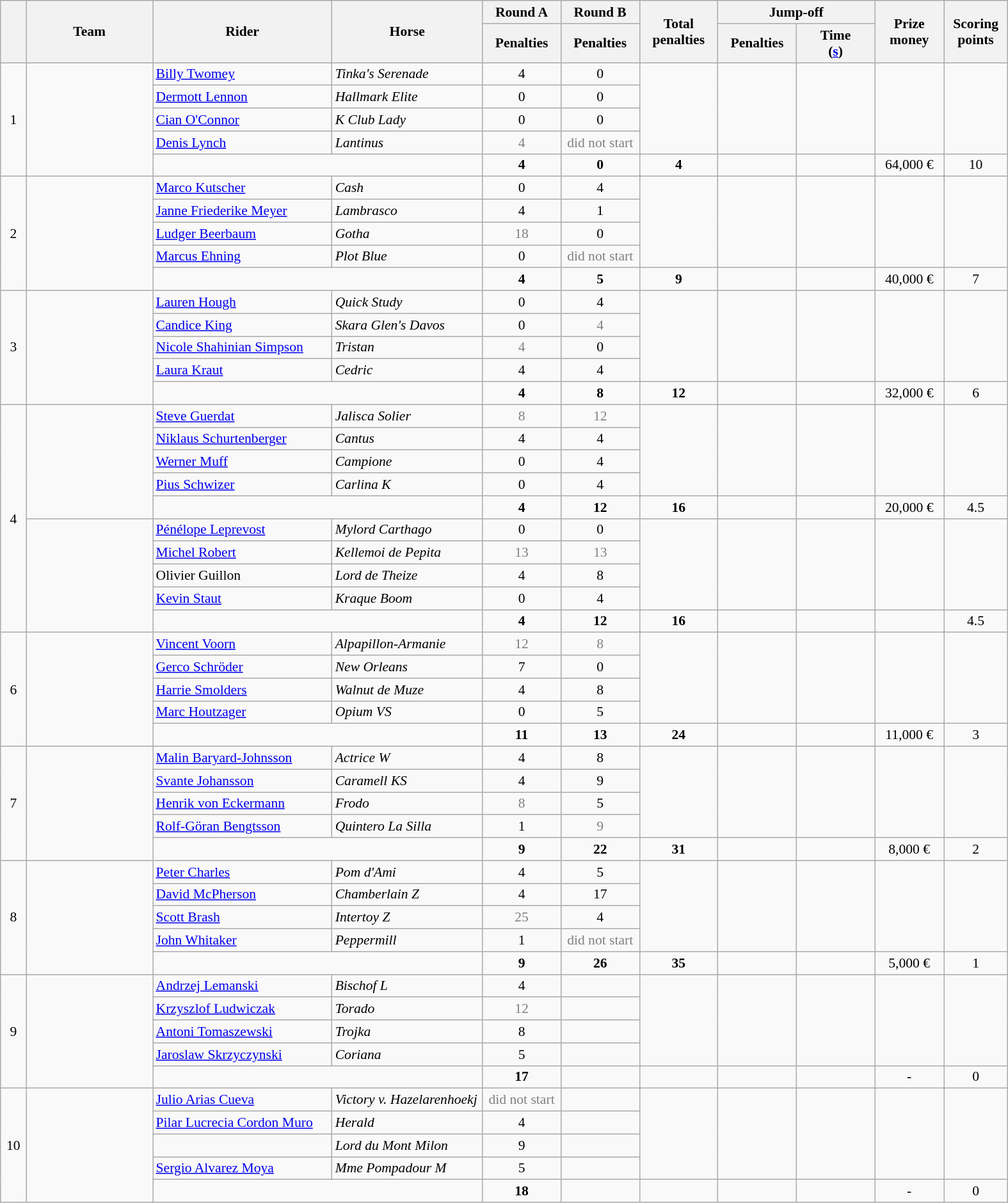<table class="wikitable" style="font-size: 90%">
<tr>
<th rowspan="2" style="width:20px;"></th>
<th rowspan="2" style="width:125px;">Team</th>
<th rowspan="2" style="width:180px;">Rider</th>
<th rowspan="2" style="width:150px;">Horse</th>
<th>Round A</th>
<th>Round B</th>
<th rowspan="2" style="width:75px;">Total penalties</th>
<th colspan=2>Jump-off</th>
<th rowspan="2" style="width:65px;">Prize<br>money</th>
<th rowspan="2" style="width:60px;">Scoring<br>points</th>
</tr>
<tr>
<th width=75>Penalties</th>
<th width=75>Penalties</th>
<th width=75>Penalties</th>
<th width=75>Time<br>(<a href='#'>s</a>)</th>
</tr>
<tr>
<td rowspan="5" style="text-align:center;">1</td>
<td rowspan=5></td>
<td><a href='#'>Billy Twomey</a></td>
<td><em>Tinka's Serenade</em></td>
<td align=center>4</td>
<td align=center>0</td>
<td rowspan=4></td>
<td rowspan=4></td>
<td rowspan=4></td>
<td rowspan=4></td>
<td rowspan=4></td>
</tr>
<tr>
<td><a href='#'>Dermott Lennon</a></td>
<td><em>Hallmark Elite</em></td>
<td align=center>0</td>
<td align=center>0</td>
</tr>
<tr>
<td><a href='#'>Cian O'Connor</a></td>
<td><em>K Club Lady</em></td>
<td align=center>0</td>
<td align=center>0</td>
</tr>
<tr>
<td><a href='#'>Denis Lynch</a></td>
<td><em>Lantinus</em></td>
<td style="text-align:center; color:gray;">4</td>
<td style="text-align:center; color:gray;">did not start</td>
</tr>
<tr>
<td colspan=2></td>
<td align=center><strong>4</strong></td>
<td align=center><strong>0</strong></td>
<td align=center><strong>4</strong></td>
<td></td>
<td></td>
<td align=center>64,000 €</td>
<td align=center>10</td>
</tr>
<tr>
<td rowspan="5" style="text-align:center;">2</td>
<td rowspan=5></td>
<td><a href='#'>Marco Kutscher</a></td>
<td><em>Cash</em></td>
<td align=center>0</td>
<td align=center>4</td>
<td rowspan=4></td>
<td rowspan=4></td>
<td rowspan=4></td>
<td rowspan=4></td>
<td rowspan=4></td>
</tr>
<tr>
<td><a href='#'>Janne Friederike Meyer</a></td>
<td><em>Lambrasco</em></td>
<td align=center>4</td>
<td align=center>1</td>
</tr>
<tr>
<td><a href='#'>Ludger Beerbaum</a></td>
<td><em>Gotha</em></td>
<td style="text-align:center; color:gray;">18</td>
<td align=center>0</td>
</tr>
<tr>
<td><a href='#'>Marcus Ehning</a></td>
<td><em>Plot Blue</em></td>
<td align=center>0</td>
<td style="text-align:center; color:gray;">did not start</td>
</tr>
<tr>
<td colspan=2></td>
<td align=center><strong>4</strong></td>
<td align=center><strong>5</strong></td>
<td align=center><strong>9</strong></td>
<td></td>
<td></td>
<td align=center>40,000 €</td>
<td align=center>7</td>
</tr>
<tr>
<td rowspan="5" style="text-align:center;">3</td>
<td rowspan=5></td>
<td><a href='#'>Lauren Hough</a></td>
<td><em>Quick Study</em></td>
<td align=center>0</td>
<td align=center>4</td>
<td rowspan=4></td>
<td rowspan=4></td>
<td rowspan=4></td>
<td rowspan=4></td>
<td rowspan=4></td>
</tr>
<tr>
<td><a href='#'>Candice King</a></td>
<td><em>Skara Glen's Davos</em></td>
<td align=center>0</td>
<td style="text-align:center; color:gray;">4</td>
</tr>
<tr>
<td><a href='#'>Nicole Shahinian Simpson</a></td>
<td><em>Tristan</em></td>
<td style="text-align:center; color:gray;">4</td>
<td align=center>0</td>
</tr>
<tr>
<td><a href='#'>Laura Kraut</a></td>
<td><em>Cedric</em></td>
<td align=center>4</td>
<td align=center>4</td>
</tr>
<tr>
<td colspan=2></td>
<td align=center><strong>4</strong></td>
<td align=center><strong>8</strong></td>
<td align=center><strong>12</strong></td>
<td></td>
<td></td>
<td align=center>32,000 €</td>
<td align=center>6</td>
</tr>
<tr>
<td rowspan="10" style="text-align:center;">4</td>
<td rowspan=5></td>
<td><a href='#'>Steve Guerdat</a></td>
<td><em>Jalisca Solier</em></td>
<td style="text-align:center; color:gray;">8</td>
<td style="text-align:center; color:gray;">12</td>
<td rowspan=4></td>
<td rowspan=4></td>
<td rowspan=4></td>
<td rowspan=4></td>
<td rowspan=4></td>
</tr>
<tr>
<td><a href='#'>Niklaus Schurtenberger</a></td>
<td><em>Cantus</em></td>
<td align=center>4</td>
<td align=center>4</td>
</tr>
<tr>
<td><a href='#'>Werner Muff</a></td>
<td><em>Campione</em></td>
<td align=center>0</td>
<td align=center>4</td>
</tr>
<tr>
<td><a href='#'>Pius Schwizer</a></td>
<td><em>Carlina K</em></td>
<td align=center>0</td>
<td align=center>4</td>
</tr>
<tr>
<td colspan=2></td>
<td align=center><strong>4</strong></td>
<td align=center><strong>12</strong></td>
<td align=center><strong>16</strong></td>
<td></td>
<td></td>
<td align=center>20,000 €</td>
<td align=center>4.5</td>
</tr>
<tr>
<td rowspan=5></td>
<td><a href='#'>Pénélope Leprevost</a></td>
<td><em>Mylord Carthago</em></td>
<td align=center>0</td>
<td align=center>0</td>
<td rowspan=4></td>
<td rowspan=4></td>
<td rowspan=4></td>
<td rowspan=4></td>
<td rowspan=4></td>
</tr>
<tr>
<td><a href='#'>Michel Robert</a></td>
<td><em>Kellemoi de Pepita</em></td>
<td style="text-align:center; color:gray;">13</td>
<td style="text-align:center; color:gray;">13</td>
</tr>
<tr>
<td>Olivier Guillon</td>
<td><em>Lord de Theize</em></td>
<td align=center>4</td>
<td align=center>8</td>
</tr>
<tr>
<td><a href='#'>Kevin Staut</a></td>
<td><em>Kraque Boom</em></td>
<td align=center>0</td>
<td align=center>4</td>
</tr>
<tr>
<td colspan=2></td>
<td align=center><strong>4</strong></td>
<td align=center><strong>12</strong></td>
<td align=center><strong>16</strong></td>
<td></td>
<td></td>
<td align=center></td>
<td align=center>4.5</td>
</tr>
<tr>
<td rowspan="5" style="text-align:center;">6</td>
<td rowspan=5></td>
<td><a href='#'>Vincent Voorn</a></td>
<td><em>Alpapillon-Armanie</em></td>
<td style="text-align:center; color:gray;">12</td>
<td style="text-align:center; color:gray;">8</td>
<td rowspan=4></td>
<td rowspan=4></td>
<td rowspan=4></td>
<td rowspan=4></td>
<td rowspan=4></td>
</tr>
<tr>
<td><a href='#'>Gerco Schröder</a></td>
<td><em>New Orleans</em></td>
<td align=center>7</td>
<td align=center>0</td>
</tr>
<tr>
<td><a href='#'>Harrie Smolders</a></td>
<td><em>Walnut de Muze</em></td>
<td align=center>4</td>
<td align=center>8</td>
</tr>
<tr>
<td><a href='#'>Marc Houtzager</a></td>
<td><em>Opium VS</em></td>
<td align=center>0</td>
<td align=center>5</td>
</tr>
<tr>
<td colspan=2></td>
<td align=center><strong>11</strong></td>
<td align=center><strong>13</strong></td>
<td align=center><strong>24</strong></td>
<td></td>
<td></td>
<td align=center>11,000 €</td>
<td align=center>3</td>
</tr>
<tr>
<td rowspan="5" style="text-align:center;">7</td>
<td rowspan=5></td>
<td><a href='#'>Malin Baryard-Johnsson</a></td>
<td><em>Actrice W</em></td>
<td align=center>4</td>
<td align=center>8</td>
<td rowspan=4></td>
<td rowspan=4></td>
<td rowspan=4></td>
<td rowspan=4></td>
<td rowspan=4></td>
</tr>
<tr>
<td><a href='#'>Svante Johansson</a></td>
<td><em>Caramell KS</em></td>
<td align=center>4</td>
<td align=center>9</td>
</tr>
<tr>
<td><a href='#'>Henrik von Eckermann</a></td>
<td><em>Frodo</em></td>
<td style="text-align:center; color:gray;">8</td>
<td align=center>5</td>
</tr>
<tr>
<td><a href='#'>Rolf-Göran Bengtsson</a></td>
<td><em>Quintero La Silla</em></td>
<td align=center>1</td>
<td style="text-align:center; color:gray;">9</td>
</tr>
<tr>
<td colspan=2></td>
<td align=center><strong>9</strong></td>
<td align=center><strong>22</strong></td>
<td align=center><strong>31</strong></td>
<td></td>
<td></td>
<td align=center>8,000 €</td>
<td align=center>2</td>
</tr>
<tr>
<td rowspan="5" style="text-align:center;">8</td>
<td rowspan=5></td>
<td><a href='#'>Peter Charles</a></td>
<td><em>Pom d'Ami</em></td>
<td align=center>4</td>
<td align=center>5</td>
<td rowspan=4></td>
<td rowspan=4></td>
<td rowspan=4></td>
<td rowspan=4></td>
<td rowspan=4></td>
</tr>
<tr>
<td><a href='#'>David McPherson</a></td>
<td><em>Chamberlain Z</em></td>
<td align=center>4</td>
<td align=center>17</td>
</tr>
<tr>
<td><a href='#'>Scott Brash</a></td>
<td><em>Intertoy Z</em></td>
<td style="text-align:center; color:gray;">25</td>
<td align=center>4</td>
</tr>
<tr>
<td><a href='#'>John Whitaker</a></td>
<td><em>Peppermill</em></td>
<td align=center>1</td>
<td style="text-align:center; color:gray;">did not start</td>
</tr>
<tr>
<td colspan=2></td>
<td align=center><strong>9</strong></td>
<td align=center><strong>26</strong></td>
<td align=center><strong>35</strong></td>
<td></td>
<td></td>
<td align=center>5,000 €</td>
<td align=center>1</td>
</tr>
<tr>
<td rowspan="5" style="text-align:center;">9</td>
<td rowspan=5></td>
<td><a href='#'>Andrzej Lemanski</a></td>
<td><em>Bischof L</em></td>
<td align=center>4</td>
<td align=center></td>
<td rowspan=4></td>
<td rowspan=4></td>
<td rowspan=4></td>
<td rowspan=4></td>
<td rowspan=4></td>
</tr>
<tr>
<td><a href='#'>Krzyszlof Ludwiczak</a></td>
<td><em>Torado</em></td>
<td style="text-align:center; color:gray;">12</td>
<td align=center></td>
</tr>
<tr>
<td><a href='#'>Antoni Tomaszewski</a></td>
<td><em>Trojka</em></td>
<td align=center>8</td>
<td align=center></td>
</tr>
<tr>
<td><a href='#'>Jaroslaw Skrzyczynski</a></td>
<td><em>Coriana</em></td>
<td align=center>5</td>
<td align=center></td>
</tr>
<tr>
<td colspan=2></td>
<td align=center><strong>17</strong></td>
<td align=center></td>
<td align=center></td>
<td></td>
<td></td>
<td align=center>-</td>
<td align=center>0</td>
</tr>
<tr>
<td rowspan="5" style="text-align:center;">10</td>
<td rowspan=5></td>
<td><a href='#'>Julio Arias Cueva</a></td>
<td><em>Victory v. Hazelarenhoekj</em></td>
<td style="text-align:center; color:gray;">did not start</td>
<td align=center></td>
<td rowspan=4></td>
<td rowspan=4></td>
<td rowspan=4></td>
<td rowspan=4></td>
<td rowspan=4></td>
</tr>
<tr>
<td><a href='#'>Pilar Lucrecia Cordon Muro</a></td>
<td><em>Herald</em></td>
<td align=center>4</td>
<td align=center></td>
</tr>
<tr>
<td></td>
<td><em>Lord du Mont Milon</em></td>
<td align=center>9</td>
<td align=center></td>
</tr>
<tr>
<td><a href='#'>Sergio Alvarez Moya</a></td>
<td><em>Mme Pompadour M</em></td>
<td align=center>5</td>
<td align=center></td>
</tr>
<tr>
<td colspan=2></td>
<td align=center><strong>18</strong></td>
<td align=center></td>
<td align=center></td>
<td></td>
<td></td>
<td align=center>-</td>
<td align=center>0</td>
</tr>
</table>
